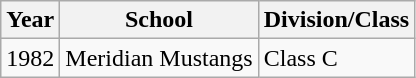<table class="wikitable">
<tr>
<th>Year</th>
<th>School</th>
<th>Division/Class</th>
</tr>
<tr>
<td>1982</td>
<td>Meridian Mustangs</td>
<td>Class C</td>
</tr>
</table>
